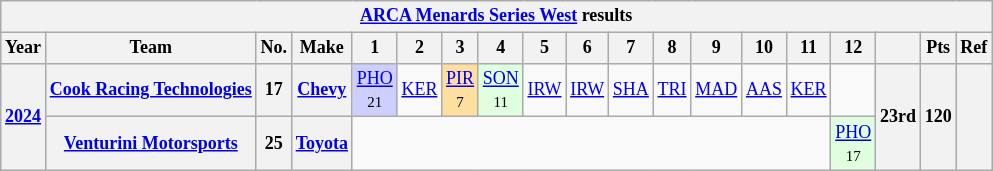<table class="wikitable" style="text-align:center; font-size:75%">
<tr>
<th colspan=19><a href='#'>ARCA Menards Series West</a> results</th>
</tr>
<tr>
<th>Year</th>
<th>Team</th>
<th>No.</th>
<th>Make</th>
<th>1</th>
<th>2</th>
<th>3</th>
<th>4</th>
<th>5</th>
<th>6</th>
<th>7</th>
<th>8</th>
<th>9</th>
<th>10</th>
<th>11</th>
<th>12</th>
<th></th>
<th>Pts</th>
<th>Ref</th>
</tr>
<tr>
<th rowspan=2><a href='#'>2024</a></th>
<th><a href='#'>Cook Racing Technologies</a></th>
<th>17</th>
<th><a href='#'>Chevy</a></th>
<td style="background:#CFCFFF;"><a href='#'>PHO</a><br><small>21</small></td>
<td><a href='#'>KER</a></td>
<td style="background:#FFDF9F;"><a href='#'>PIR</a><br><small>7</small></td>
<td style="background:#DFFFDF;"><a href='#'>SON</a><br><small>11</small></td>
<td><a href='#'>IRW</a></td>
<td><a href='#'>IRW</a></td>
<td><a href='#'>SHA</a></td>
<td><a href='#'>TRI</a></td>
<td><a href='#'>MAD</a></td>
<td><a href='#'>AAS</a></td>
<td><a href='#'>KER</a></td>
<td></td>
<th rowspan=2>23rd</th>
<th rowspan=2>120</th>
<th rowspan=2></th>
</tr>
<tr>
<th><a href='#'>Venturini Motorsports</a></th>
<th>25</th>
<th><a href='#'>Toyota</a></th>
<td colspan=11></td>
<td style="background:#DFFFDF;"><a href='#'>PHO</a><br><small>17</small></td>
</tr>
</table>
